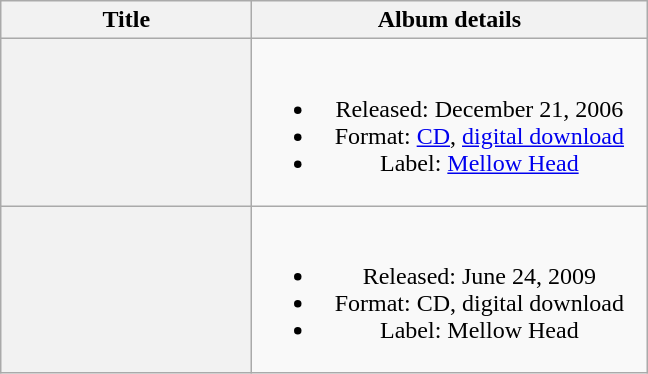<table class="wikitable plainrowheaders" style="text-align:center">
<tr>
<th scope="col" style="width:10em;">Title</th>
<th scope="col" style="width:16em;">Album details</th>
</tr>
<tr>
<th scope="row"></th>
<td><br><ul><li>Released: December 21, 2006</li><li>Format: <a href='#'>CD</a>, <a href='#'>digital download</a></li><li>Label: <a href='#'>Mellow Head</a></li></ul></td>
</tr>
<tr>
<th scope="row"></th>
<td><br><ul><li>Released: June 24, 2009</li><li>Format: CD, digital download</li><li>Label: Mellow Head</li></ul></td>
</tr>
</table>
